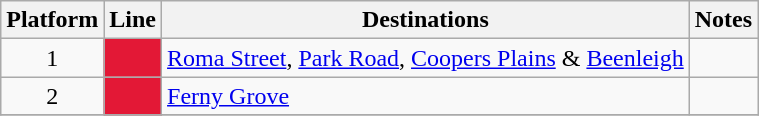<table class="wikitable" style="float: none; margin: 0.5em; ">
<tr>
<th>Platform</th>
<th>Line</th>
<th>Destinations</th>
<th>Notes</th>
</tr>
<tr>
<td rowspan=1 style="text-align:center;">1</td>
<td style="background:#E31836"><a href='#'></a></td>
<td><a href='#'>Roma Street</a>, <a href='#'>Park Road</a>, <a href='#'>Coopers Plains</a> & <a href='#'>Beenleigh</a></td>
<td></td>
</tr>
<tr>
<td rowspan=1 style="text-align:center;">2</td>
<td style="background:#E31836"><a href='#'></a></td>
<td><a href='#'>Ferny Grove</a></td>
<td></td>
</tr>
<tr>
</tr>
</table>
